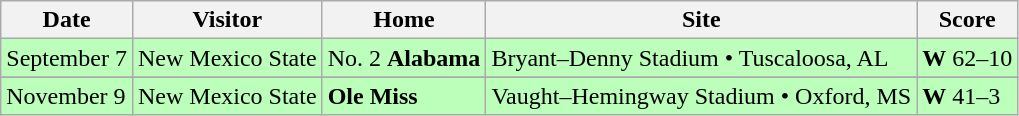<table class="wikitable">
<tr>
<th>Date</th>
<th>Visitor</th>
<th>Home</th>
<th>Site</th>
<th>Score</th>
</tr>
<tr style="background:#bfb">
<td>September 7</td>
<td>New Mexico State</td>
<td>No. 2 <strong>Alabama</strong></td>
<td>Bryant–Denny Stadium • Tuscaloosa, AL</td>
<td><strong>W</strong> 62–10</td>
</tr>
<tr>
</tr>
<tr style="background:#bfb">
<td>November 9</td>
<td>New Mexico State</td>
<td><strong>Ole Miss</strong></td>
<td>Vaught–Hemingway Stadium • Oxford, MS</td>
<td><strong>W</strong> 41–3</td>
</tr>
</table>
